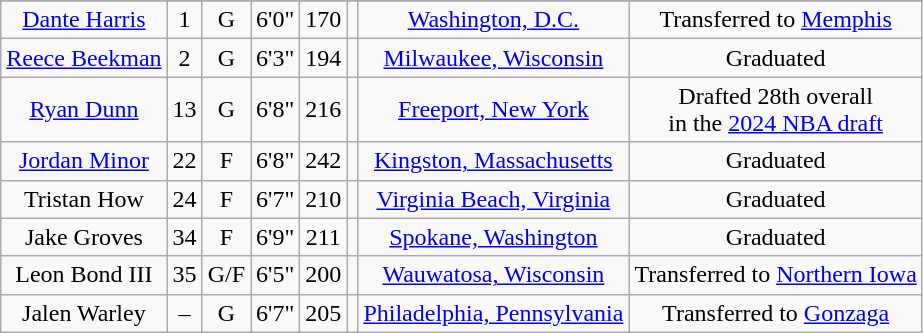<table class="wikitable sortable" style="text-align: center">
<tr align=center>
</tr>
<tr>
<td><a href='#'>Dante Harris</a></td>
<td>1</td>
<td>G</td>
<td>6'0"</td>
<td>170</td>
<td></td>
<td><a href='#'>Washington, D.C.</a></td>
<td>Transferred to <a href='#'>Memphis</a></td>
</tr>
<tr>
<td><a href='#'>Reece Beekman</a></td>
<td>2</td>
<td>G</td>
<td>6'3"</td>
<td>194</td>
<td></td>
<td><a href='#'>Milwaukee, Wisconsin</a></td>
<td>Graduated</td>
</tr>
<tr>
<td><a href='#'>Ryan Dunn</a></td>
<td>13</td>
<td>G</td>
<td>6'8"</td>
<td>216</td>
<td></td>
<td><a href='#'>Freeport, New York</a></td>
<td>Drafted 28th overall<br>in the <a href='#'>2024 NBA draft</a></td>
</tr>
<tr>
<td><a href='#'>Jordan Minor</a></td>
<td>22</td>
<td>F</td>
<td>6'8"</td>
<td>242</td>
<td></td>
<td><a href='#'>Kingston, Massachusetts</a></td>
<td>Graduated</td>
</tr>
<tr>
<td>Tristan How</td>
<td>24</td>
<td>F</td>
<td>6'7"</td>
<td>210</td>
<td></td>
<td><a href='#'>Virginia Beach, Virginia</a></td>
<td>Graduated</td>
</tr>
<tr>
<td>Jake Groves</td>
<td>34</td>
<td>F</td>
<td>6'9"</td>
<td>211</td>
<td></td>
<td><a href='#'>Spokane, Washington</a></td>
<td>Graduated</td>
</tr>
<tr>
<td>Leon Bond III</td>
<td>35</td>
<td>G/F</td>
<td>6'5"</td>
<td>200</td>
<td></td>
<td><a href='#'>Wauwatosa, Wisconsin</a></td>
<td>Transferred to <a href='#'>Northern Iowa</a></td>
</tr>
<tr>
<td>Jalen Warley</td>
<td>–</td>
<td>G</td>
<td>6'7"</td>
<td>205</td>
<td></td>
<td><a href='#'>Philadelphia, Pennsylvania</a></td>
<td>Transferred to <a href='#'>Gonzaga</a></td>
</tr>
</table>
